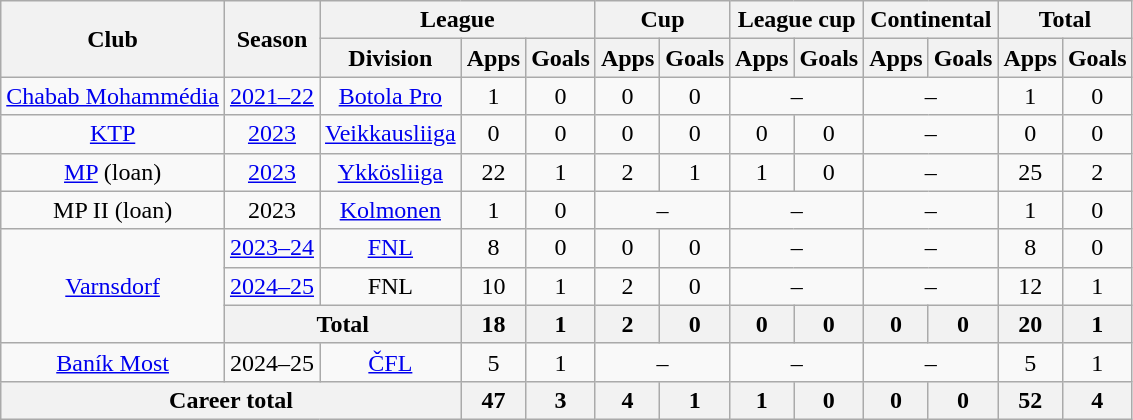<table class="wikitable" style="text-align:center">
<tr>
<th rowspan="2">Club</th>
<th rowspan="2">Season</th>
<th colspan="3">League</th>
<th colspan="2">Cup</th>
<th colspan="2">League cup</th>
<th colspan="2">Continental</th>
<th colspan="2">Total</th>
</tr>
<tr>
<th>Division</th>
<th>Apps</th>
<th>Goals</th>
<th>Apps</th>
<th>Goals</th>
<th>Apps</th>
<th>Goals</th>
<th>Apps</th>
<th>Goals</th>
<th>Apps</th>
<th>Goals</th>
</tr>
<tr>
<td><a href='#'>Chabab Mohammédia</a></td>
<td><a href='#'>2021–22</a></td>
<td><a href='#'>Botola Pro</a></td>
<td>1</td>
<td>0</td>
<td>0</td>
<td>0</td>
<td colspan="2">–</td>
<td colspan="2">–</td>
<td>1</td>
<td>0</td>
</tr>
<tr>
<td><a href='#'>KTP</a></td>
<td><a href='#'>2023</a></td>
<td><a href='#'>Veikkausliiga</a></td>
<td>0</td>
<td>0</td>
<td>0</td>
<td>0</td>
<td>0</td>
<td>0</td>
<td colspan="2">–</td>
<td>0</td>
<td>0</td>
</tr>
<tr>
<td><a href='#'>MP</a> (loan)</td>
<td><a href='#'>2023</a></td>
<td><a href='#'>Ykkösliiga</a></td>
<td>22</td>
<td>1</td>
<td>2</td>
<td>1</td>
<td>1</td>
<td>0</td>
<td colspan="2">–</td>
<td>25</td>
<td>2</td>
</tr>
<tr>
<td>MP II (loan)</td>
<td>2023</td>
<td><a href='#'>Kolmonen</a></td>
<td>1</td>
<td>0</td>
<td colspan="2">–</td>
<td colspan="2">–</td>
<td colspan="2">–</td>
<td>1</td>
<td>0</td>
</tr>
<tr>
<td rowspan=3><a href='#'>Varnsdorf</a></td>
<td><a href='#'>2023–24</a></td>
<td><a href='#'>FNL</a></td>
<td>8</td>
<td>0</td>
<td>0</td>
<td>0</td>
<td colspan="2">–</td>
<td colspan="2">–</td>
<td>8</td>
<td>0</td>
</tr>
<tr>
<td><a href='#'>2024–25</a></td>
<td>FNL</td>
<td>10</td>
<td>1</td>
<td>2</td>
<td>0</td>
<td colspan="2">–</td>
<td colspan="2">–</td>
<td>12</td>
<td>1</td>
</tr>
<tr>
<th colspan="2">Total</th>
<th>18</th>
<th>1</th>
<th>2</th>
<th>0</th>
<th>0</th>
<th>0</th>
<th>0</th>
<th>0</th>
<th>20</th>
<th>1</th>
</tr>
<tr>
<td><a href='#'>Baník Most</a></td>
<td>2024–25</td>
<td><a href='#'>ČFL</a></td>
<td>5</td>
<td>1</td>
<td colspan="2">–</td>
<td colspan="2">–</td>
<td colspan="2">–</td>
<td>5</td>
<td>1</td>
</tr>
<tr>
<th colspan="3">Career total</th>
<th>47</th>
<th>3</th>
<th>4</th>
<th>1</th>
<th>1</th>
<th>0</th>
<th>0</th>
<th>0</th>
<th>52</th>
<th>4</th>
</tr>
</table>
